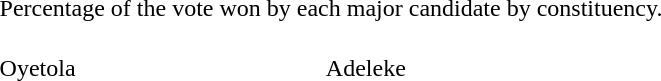<table align=center>
<tr>
<td colspan=2>Percentage of the vote won by each major candidate by constituency.</td>
</tr>
<tr>
<td><br>Oyetola<br>  </td>
<td><br>Adeleke<br>  </td>
</tr>
</table>
